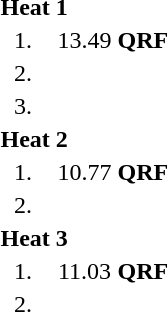<table style="text-align:center">
<tr>
<td colspan=4 align=left><strong>Heat 1</strong></td>
</tr>
<tr>
<td width=30>1.</td>
<td align=left></td>
<td>13.49</td>
<td><strong>QRF</strong></td>
</tr>
<tr>
<td>2.</td>
<td align=left></td>
<td></td>
<td></td>
</tr>
<tr>
<td>3.</td>
<td align=left></td>
<td></td>
<td></td>
</tr>
<tr>
<td colspan=4 align=left><strong>Heat 2</strong></td>
</tr>
<tr>
<td>1.</td>
<td align=left></td>
<td>10.77</td>
<td><strong>QRF</strong></td>
</tr>
<tr>
<td>2.</td>
<td align=left></td>
<td></td>
<td></td>
</tr>
<tr>
<td colspan=4 align=left><strong>Heat 3</strong></td>
</tr>
<tr>
<td>1.</td>
<td align=left></td>
<td>11.03</td>
<td><strong>QRF</strong></td>
</tr>
<tr>
<td>2.</td>
<td align=left></td>
<td></td>
<td></td>
</tr>
</table>
